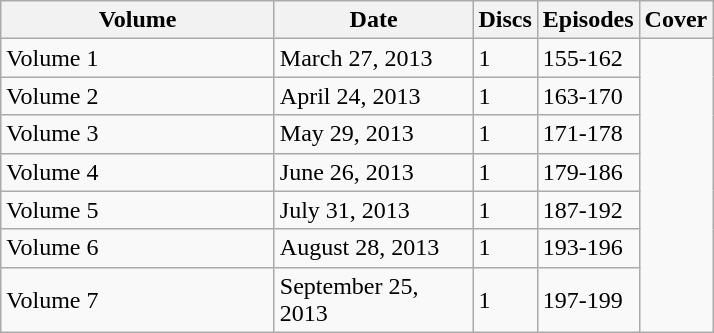<table class="wikitable">
<tr>
<th style="width:175px">Volume</th>
<th style="width:125px">Date</th>
<th>Discs</th>
<th>Episodes</th>
<th>Cover</th>
</tr>
<tr>
<td>Volume 1</td>
<td>March 27, 2013</td>
<td>1</td>
<td>155-162</td>
</tr>
<tr>
<td>Volume 2</td>
<td>April 24, 2013</td>
<td>1</td>
<td>163-170</td>
</tr>
<tr>
<td>Volume 3</td>
<td>May 29, 2013</td>
<td>1</td>
<td>171-178</td>
</tr>
<tr>
<td>Volume 4</td>
<td>June 26, 2013</td>
<td>1</td>
<td>179-186</td>
</tr>
<tr>
<td>Volume 5</td>
<td>July 31, 2013</td>
<td>1</td>
<td>187-192</td>
</tr>
<tr>
<td>Volume 6</td>
<td>August 28, 2013</td>
<td>1</td>
<td>193-196</td>
</tr>
<tr>
<td>Volume 7</td>
<td>September 25, 2013</td>
<td>1</td>
<td>197-199</td>
</tr>
</table>
